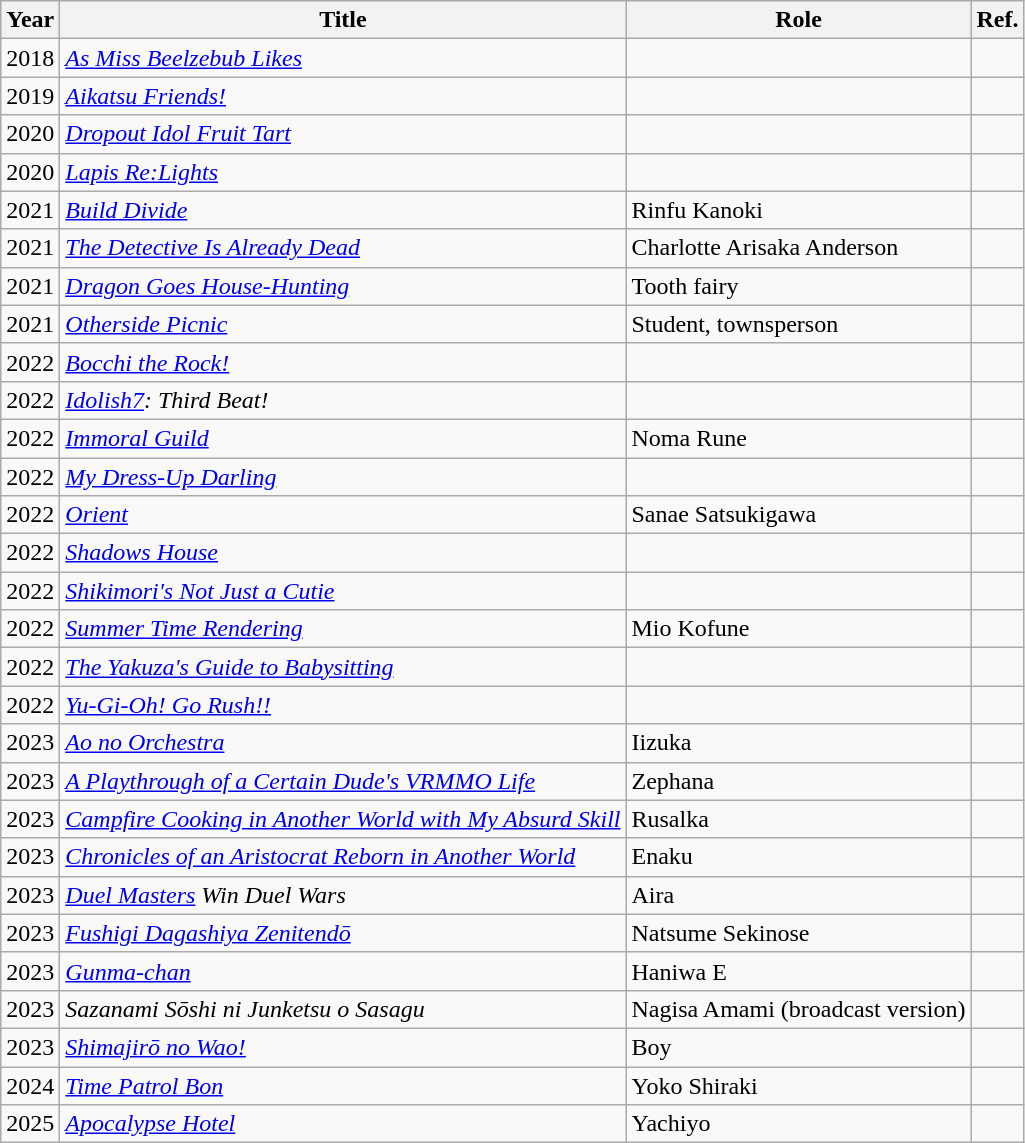<table class="wikitable sortable plainrowheaders">
<tr>
<th scope="col">Year</th>
<th scope="col">Title</th>
<th scope="col">Role</th>
<th scope="col" class="unsortable">Ref.</th>
</tr>
<tr>
<td>2018</td>
<td><em><a href='#'>As Miss Beelzebub Likes</a></em></td>
<td></td>
<td></td>
</tr>
<tr>
<td>2019</td>
<td><em><a href='#'>Aikatsu Friends!</a></em></td>
<td></td>
<td></td>
</tr>
<tr>
<td>2020</td>
<td><em><a href='#'>Dropout Idol Fruit Tart</a></em></td>
<td></td>
<td></td>
</tr>
<tr>
<td>2020</td>
<td><em><a href='#'>Lapis Re:Lights</a></em></td>
<td></td>
<td></td>
</tr>
<tr>
<td>2021</td>
<td><em><a href='#'>Build Divide</a></em></td>
<td>Rinfu Kanoki</td>
<td></td>
</tr>
<tr>
<td>2021</td>
<td><em><a href='#'>The Detective Is Already Dead</a></em></td>
<td>Charlotte Arisaka Anderson</td>
<td></td>
</tr>
<tr>
<td>2021</td>
<td><em><a href='#'>Dragon Goes House-Hunting</a></em></td>
<td>Tooth fairy</td>
<td></td>
</tr>
<tr>
<td>2021</td>
<td><em><a href='#'>Otherside Picnic</a></em></td>
<td>Student, townsperson</td>
<td></td>
</tr>
<tr>
<td>2022</td>
<td><em><a href='#'>Bocchi the Rock!</a></em></td>
<td></td>
<td></td>
</tr>
<tr>
<td>2022</td>
<td><em><a href='#'>Idolish7</a>: Third Beat!</em></td>
<td></td>
<td></td>
</tr>
<tr>
<td>2022</td>
<td><em><a href='#'>Immoral Guild</a></em></td>
<td>Noma Rune</td>
<td></td>
</tr>
<tr>
<td>2022</td>
<td><em><a href='#'>My Dress-Up Darling</a></em></td>
<td></td>
<td></td>
</tr>
<tr>
<td>2022</td>
<td><em><a href='#'>Orient</a></em></td>
<td>Sanae Satsukigawa</td>
<td></td>
</tr>
<tr>
<td>2022</td>
<td><em><a href='#'>Shadows House</a></em></td>
<td></td>
<td></td>
</tr>
<tr>
<td>2022</td>
<td><em><a href='#'>Shikimori's Not Just a Cutie</a></em></td>
<td></td>
<td></td>
</tr>
<tr>
<td>2022</td>
<td><em><a href='#'>Summer Time Rendering</a></em></td>
<td>Mio Kofune</td>
<td></td>
</tr>
<tr>
<td>2022</td>
<td><em><a href='#'>The Yakuza's Guide to Babysitting</a></em></td>
<td></td>
<td></td>
</tr>
<tr>
<td>2022</td>
<td><em><a href='#'>Yu-Gi-Oh! Go Rush!!</a></em></td>
<td></td>
<td></td>
</tr>
<tr>
<td>2023</td>
<td><em><a href='#'>Ao no Orchestra</a></em></td>
<td>Iizuka</td>
<td></td>
</tr>
<tr>
<td>2023</td>
<td><em><a href='#'>A Playthrough of a Certain Dude's VRMMO Life</a></em></td>
<td>Zephana</td>
<td></td>
</tr>
<tr>
<td>2023</td>
<td><em><a href='#'>Campfire Cooking in Another World with My Absurd Skill</a></em></td>
<td>Rusalka</td>
<td></td>
</tr>
<tr>
<td>2023</td>
<td><em><a href='#'>Chronicles of an Aristocrat Reborn in Another World</a></em></td>
<td>Enaku</td>
<td></td>
</tr>
<tr>
<td>2023</td>
<td><em><a href='#'>Duel Masters</a> Win Duel Wars</em></td>
<td>Aira</td>
<td></td>
</tr>
<tr>
<td>2023</td>
<td><em><a href='#'>Fushigi Dagashiya Zenitendō</a></em></td>
<td>Natsume Sekinose</td>
<td></td>
</tr>
<tr>
<td>2023</td>
<td><em><a href='#'>Gunma-chan</a></em></td>
<td>Haniwa E</td>
<td></td>
</tr>
<tr>
<td>2023</td>
<td><em>Sazanami Sōshi ni Junketsu o Sasagu</em></td>
<td>Nagisa Amami (broadcast version)</td>
<td></td>
</tr>
<tr>
<td>2023</td>
<td><em><a href='#'>Shimajirō no Wao!</a></em></td>
<td>Boy</td>
<td></td>
</tr>
<tr>
<td>2024</td>
<td><em><a href='#'>Time Patrol Bon</a></em></td>
<td>Yoko Shiraki</td>
<td></td>
</tr>
<tr>
<td>2025</td>
<td><em><a href='#'>Apocalypse Hotel</a></em></td>
<td>Yachiyo</td>
<td></td>
</tr>
</table>
